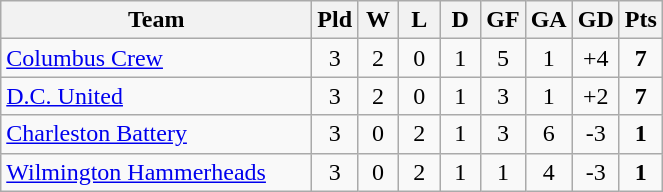<table class="wikitable" style="text-align: center;">
<tr>
<th width="200">Team</th>
<th width="20">Pld</th>
<th width="20">W</th>
<th width="20">L</th>
<th width="20">D</th>
<th width="20">GF</th>
<th width="20">GA</th>
<th width="20">GD</th>
<th width="20">Pts</th>
</tr>
<tr>
<td style="text-align:left;"><a href='#'>Columbus Crew</a></td>
<td>3</td>
<td>2</td>
<td>0</td>
<td>1</td>
<td>5</td>
<td>1</td>
<td>+4</td>
<td><strong>7</strong></td>
</tr>
<tr>
<td style="text-align:left;"><a href='#'>D.C. United</a></td>
<td>3</td>
<td>2</td>
<td>0</td>
<td>1</td>
<td>3</td>
<td>1</td>
<td>+2</td>
<td><strong>7</strong></td>
</tr>
<tr>
<td style="text-align:left;"><a href='#'>Charleston Battery</a></td>
<td>3</td>
<td>0</td>
<td>2</td>
<td>1</td>
<td>3</td>
<td>6</td>
<td>-3</td>
<td><strong>1</strong></td>
</tr>
<tr>
<td style="text-align:left;"><a href='#'>Wilmington Hammerheads</a></td>
<td>3</td>
<td>0</td>
<td>2</td>
<td>1</td>
<td>1</td>
<td>4</td>
<td>-3</td>
<td><strong>1</strong></td>
</tr>
</table>
